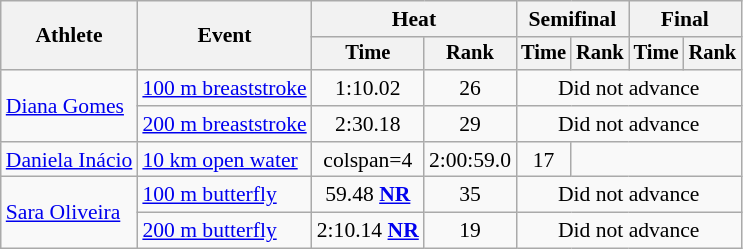<table class=wikitable style="font-size:90%">
<tr>
<th rowspan="2">Athlete</th>
<th rowspan="2">Event</th>
<th colspan="2">Heat</th>
<th colspan="2">Semifinal</th>
<th colspan="2">Final</th>
</tr>
<tr style="font-size:95%">
<th>Time</th>
<th>Rank</th>
<th>Time</th>
<th>Rank</th>
<th>Time</th>
<th>Rank</th>
</tr>
<tr align=center>
<td align=left rowspan=2><a href='#'>Diana Gomes</a></td>
<td align=left><a href='#'>100 m breaststroke</a></td>
<td>1:10.02</td>
<td>26</td>
<td colspan=4>Did not advance</td>
</tr>
<tr align=center>
<td align=left><a href='#'>200 m breaststroke</a></td>
<td>2:30.18</td>
<td>29</td>
<td colspan=4>Did not advance</td>
</tr>
<tr align=center>
<td align=left><a href='#'>Daniela Inácio</a></td>
<td align=left><a href='#'>10 km open water</a></td>
<td>colspan=4 </td>
<td>2:00:59.0</td>
<td>17</td>
</tr>
<tr align=center>
<td align=left rowspan=2><a href='#'>Sara Oliveira</a></td>
<td align=left><a href='#'>100 m butterfly</a></td>
<td>59.48 <strong><a href='#'>NR</a></strong></td>
<td>35</td>
<td colspan=4>Did not advance</td>
</tr>
<tr align=center>
<td align=left><a href='#'>200 m butterfly</a></td>
<td>2:10.14 <strong><a href='#'>NR</a></strong></td>
<td>19</td>
<td colspan=4>Did not advance</td>
</tr>
</table>
